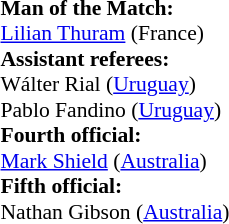<table width=50% style="font-size: 90%">
<tr>
<td><br><strong>Man of the Match:</strong>
<br><a href='#'>Lilian Thuram</a> (France)<br><strong>Assistant referees:</strong>
<br>Wálter Rial (<a href='#'>Uruguay</a>)
<br>Pablo Fandino (<a href='#'>Uruguay</a>)
<br><strong>Fourth official:</strong>
<br><a href='#'>Mark Shield</a> (<a href='#'>Australia</a>)
<br><strong>Fifth official:</strong>
<br>Nathan Gibson (<a href='#'>Australia</a>)</td>
</tr>
</table>
